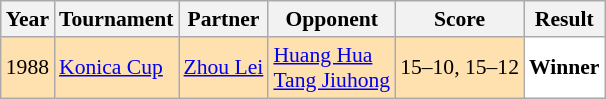<table class="sortable wikitable" style="font-size: 90%;">
<tr>
<th>Year</th>
<th>Tournament</th>
<th>Partner</th>
<th>Opponent</th>
<th>Score</th>
<th>Result</th>
</tr>
<tr style="background:#FFE0AF">
<td align="center">1988</td>
<td align="left"><a href='#'>Konica Cup</a></td>
<td align="left"> <a href='#'>Zhou Lei</a></td>
<td align="left"> <a href='#'>Huang Hua</a><br> <a href='#'>Tang Jiuhong</a></td>
<td align="left">15–10, 15–12</td>
<td style="text-align:left; background:white"> <strong>Winner</strong></td>
</tr>
</table>
